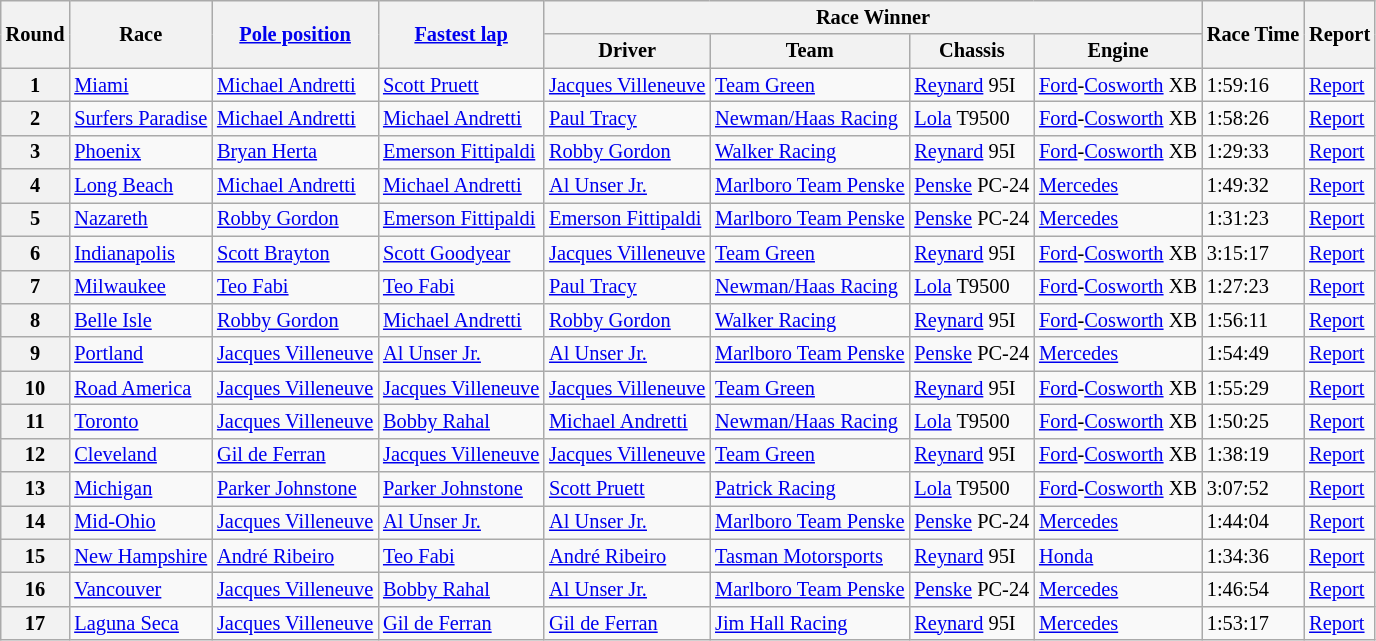<table class="wikitable" style="font-size: 85%">
<tr>
<th rowspan=2>Round</th>
<th rowspan=2>Race</th>
<th rowspan=2><a href='#'>Pole position</a></th>
<th rowspan=2><a href='#'>Fastest lap</a></th>
<th colspan=4>Race Winner</th>
<th rowspan="2">Race Time</th>
<th rowspan=2>Report</th>
</tr>
<tr>
<th>Driver</th>
<th>Team</th>
<th>Chassis</th>
<th>Engine</th>
</tr>
<tr>
<th>1</th>
<td><a href='#'>Miami</a></td>
<td> <a href='#'>Michael Andretti</a></td>
<td> <a href='#'>Scott Pruett</a></td>
<td> <a href='#'>Jacques Villeneuve</a></td>
<td><a href='#'>Team Green</a></td>
<td><a href='#'>Reynard</a> 95I</td>
<td><a href='#'>Ford</a>-<a href='#'>Cosworth</a> XB</td>
<td>1:59:16</td>
<td><a href='#'>Report</a></td>
</tr>
<tr>
<th>2</th>
<td><a href='#'>Surfers Paradise</a></td>
<td> <a href='#'>Michael Andretti</a></td>
<td> <a href='#'>Michael Andretti</a></td>
<td> <a href='#'>Paul Tracy</a></td>
<td><a href='#'>Newman/Haas Racing</a></td>
<td><a href='#'>Lola</a> T9500</td>
<td><a href='#'>Ford</a>-<a href='#'>Cosworth</a> XB</td>
<td>1:58:26</td>
<td><a href='#'>Report</a></td>
</tr>
<tr>
<th>3</th>
<td><a href='#'>Phoenix</a></td>
<td> <a href='#'>Bryan Herta</a></td>
<td> <a href='#'>Emerson Fittipaldi</a></td>
<td> <a href='#'>Robby Gordon</a></td>
<td><a href='#'>Walker Racing</a></td>
<td><a href='#'>Reynard</a> 95I</td>
<td><a href='#'>Ford</a>-<a href='#'>Cosworth</a> XB</td>
<td>1:29:33</td>
<td><a href='#'>Report</a></td>
</tr>
<tr>
<th>4</th>
<td><a href='#'>Long Beach</a></td>
<td> <a href='#'>Michael Andretti</a></td>
<td> <a href='#'>Michael Andretti</a></td>
<td> <a href='#'>Al Unser Jr.</a></td>
<td><a href='#'>Marlboro Team Penske</a></td>
<td><a href='#'>Penske</a> PC-24</td>
<td><a href='#'>Mercedes</a></td>
<td>1:49:32</td>
<td><a href='#'>Report</a></td>
</tr>
<tr>
<th>5</th>
<td><a href='#'>Nazareth</a></td>
<td> <a href='#'>Robby Gordon</a></td>
<td> <a href='#'>Emerson Fittipaldi</a></td>
<td> <a href='#'>Emerson Fittipaldi</a></td>
<td><a href='#'>Marlboro Team Penske</a></td>
<td><a href='#'>Penske</a> PC-24</td>
<td><a href='#'>Mercedes</a></td>
<td>1:31:23</td>
<td><a href='#'>Report</a></td>
</tr>
<tr>
<th>6</th>
<td><a href='#'>Indianapolis</a></td>
<td> <a href='#'>Scott Brayton</a></td>
<td> <a href='#'>Scott Goodyear</a></td>
<td> <a href='#'>Jacques Villeneuve</a></td>
<td><a href='#'>Team Green</a></td>
<td><a href='#'>Reynard</a> 95I</td>
<td><a href='#'>Ford</a>-<a href='#'>Cosworth</a> XB</td>
<td>3:15:17</td>
<td><a href='#'>Report</a></td>
</tr>
<tr>
<th>7</th>
<td><a href='#'>Milwaukee</a></td>
<td> <a href='#'>Teo Fabi</a></td>
<td> <a href='#'>Teo Fabi</a></td>
<td> <a href='#'>Paul Tracy</a></td>
<td><a href='#'>Newman/Haas Racing</a></td>
<td><a href='#'>Lola</a> T9500</td>
<td><a href='#'>Ford</a>-<a href='#'>Cosworth</a> XB</td>
<td>1:27:23</td>
<td><a href='#'>Report</a></td>
</tr>
<tr>
<th>8</th>
<td><a href='#'>Belle Isle</a></td>
<td> <a href='#'>Robby Gordon</a></td>
<td> <a href='#'>Michael Andretti</a></td>
<td> <a href='#'>Robby Gordon</a></td>
<td><a href='#'>Walker Racing</a></td>
<td><a href='#'>Reynard</a> 95I</td>
<td><a href='#'>Ford</a>-<a href='#'>Cosworth</a> XB</td>
<td>1:56:11</td>
<td><a href='#'>Report</a></td>
</tr>
<tr>
<th>9</th>
<td><a href='#'>Portland</a></td>
<td> <a href='#'>Jacques Villeneuve</a></td>
<td> <a href='#'>Al Unser Jr.</a></td>
<td> <a href='#'>Al Unser Jr.</a></td>
<td><a href='#'>Marlboro Team Penske</a></td>
<td><a href='#'>Penske</a> PC-24</td>
<td><a href='#'>Mercedes</a></td>
<td>1:54:49</td>
<td><a href='#'>Report</a></td>
</tr>
<tr>
<th>10</th>
<td><a href='#'>Road America</a></td>
<td> <a href='#'>Jacques Villeneuve</a></td>
<td> <a href='#'>Jacques Villeneuve</a></td>
<td> <a href='#'>Jacques Villeneuve</a></td>
<td><a href='#'>Team Green</a></td>
<td><a href='#'>Reynard</a> 95I</td>
<td><a href='#'>Ford</a>-<a href='#'>Cosworth</a> XB</td>
<td>1:55:29</td>
<td><a href='#'>Report</a></td>
</tr>
<tr>
<th>11</th>
<td><a href='#'>Toronto</a></td>
<td> <a href='#'>Jacques Villeneuve</a></td>
<td> <a href='#'>Bobby Rahal</a></td>
<td> <a href='#'>Michael Andretti</a></td>
<td><a href='#'>Newman/Haas Racing</a></td>
<td><a href='#'>Lola</a> T9500</td>
<td><a href='#'>Ford</a>-<a href='#'>Cosworth</a> XB</td>
<td>1:50:25</td>
<td><a href='#'>Report</a></td>
</tr>
<tr>
<th>12</th>
<td><a href='#'>Cleveland</a></td>
<td> <a href='#'>Gil de Ferran</a></td>
<td> <a href='#'>Jacques Villeneuve</a></td>
<td> <a href='#'>Jacques Villeneuve</a></td>
<td><a href='#'>Team Green</a></td>
<td><a href='#'>Reynard</a> 95I</td>
<td><a href='#'>Ford</a>-<a href='#'>Cosworth</a> XB</td>
<td>1:38:19</td>
<td><a href='#'>Report</a></td>
</tr>
<tr>
<th>13</th>
<td><a href='#'>Michigan</a></td>
<td> <a href='#'>Parker Johnstone</a></td>
<td> <a href='#'>Parker Johnstone</a></td>
<td> <a href='#'>Scott Pruett</a></td>
<td><a href='#'>Patrick Racing</a></td>
<td><a href='#'>Lola</a> T9500</td>
<td><a href='#'>Ford</a>-<a href='#'>Cosworth</a> XB</td>
<td>3:07:52</td>
<td><a href='#'>Report</a></td>
</tr>
<tr>
<th>14</th>
<td><a href='#'>Mid-Ohio</a></td>
<td> <a href='#'>Jacques Villeneuve</a></td>
<td> <a href='#'>Al Unser Jr.</a></td>
<td> <a href='#'>Al Unser Jr.</a></td>
<td><a href='#'>Marlboro Team Penske</a></td>
<td><a href='#'>Penske</a> PC-24</td>
<td><a href='#'>Mercedes</a></td>
<td>1:44:04</td>
<td><a href='#'>Report</a></td>
</tr>
<tr>
<th>15</th>
<td><a href='#'>New Hampshire</a></td>
<td> <a href='#'>André Ribeiro</a></td>
<td> <a href='#'>Teo Fabi</a></td>
<td> <a href='#'>André Ribeiro</a></td>
<td><a href='#'>Tasman Motorsports</a></td>
<td><a href='#'>Reynard</a> 95I</td>
<td><a href='#'>Honda</a></td>
<td>1:34:36</td>
<td><a href='#'>Report</a></td>
</tr>
<tr>
<th>16</th>
<td><a href='#'>Vancouver</a></td>
<td> <a href='#'>Jacques Villeneuve</a></td>
<td> <a href='#'>Bobby Rahal</a></td>
<td> <a href='#'>Al Unser Jr.</a></td>
<td><a href='#'>Marlboro Team Penske</a></td>
<td><a href='#'>Penske</a> PC-24</td>
<td><a href='#'>Mercedes</a></td>
<td>1:46:54</td>
<td><a href='#'>Report</a></td>
</tr>
<tr>
<th>17</th>
<td><a href='#'>Laguna Seca</a></td>
<td> <a href='#'>Jacques Villeneuve</a></td>
<td> <a href='#'>Gil de Ferran</a></td>
<td> <a href='#'>Gil de Ferran</a></td>
<td><a href='#'>Jim Hall Racing</a></td>
<td><a href='#'>Reynard</a> 95I</td>
<td><a href='#'>Mercedes</a></td>
<td>1:53:17</td>
<td><a href='#'>Report</a></td>
</tr>
</table>
